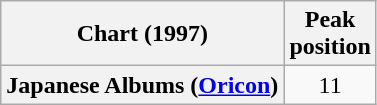<table class="wikitable plainrowheaders" style="text-align:center">
<tr>
<th scope="col">Chart (1997)</th>
<th scope="col">Peak<br> position</th>
</tr>
<tr>
<th scope="row">Japanese Albums (<a href='#'>Oricon</a>)</th>
<td>11</td>
</tr>
</table>
